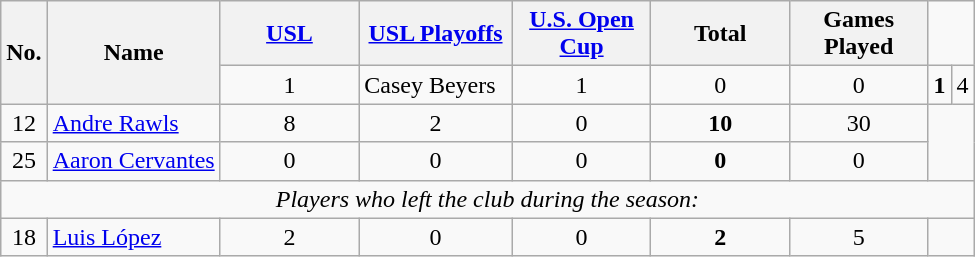<table class="wikitable sortable" style="text-align: center;">
<tr>
<th rowspan=2>No.</th>
<th rowspan=2>Name</th>
<th style="width:85px;"><a href='#'>USL</a></th>
<th style="width:95px;"><a href='#'>USL Playoffs</a></th>
<th style="width:85px;"><a href='#'>U.S. Open Cup</a></th>
<th style="width:85px;"><strong>Total</strong></th>
<th style="width:85px;"><strong>Games Played</strong></th>
</tr>
<tr>
<td>1</td>
<td align=left> Casey Beyers</td>
<td>1</td>
<td>0</td>
<td>0</td>
<td><strong>1</strong></td>
<td>4</td>
</tr>
<tr>
<td>12</td>
<td align=left> <a href='#'>Andre Rawls</a></td>
<td>8</td>
<td>2</td>
<td>0</td>
<td><strong>10</strong></td>
<td>30</td>
</tr>
<tr>
<td>25</td>
<td align=left> <a href='#'>Aaron Cervantes</a></td>
<td>0</td>
<td>0</td>
<td>0</td>
<td><strong>0</strong></td>
<td>0</td>
</tr>
<tr>
<td colspan=9><em>Players who left the club during the season:</em></td>
</tr>
<tr>
<td>18</td>
<td align=left> <a href='#'>Luis López</a></td>
<td>2</td>
<td>0</td>
<td>0</td>
<td><strong>2</strong></td>
<td>5</td>
</tr>
</table>
